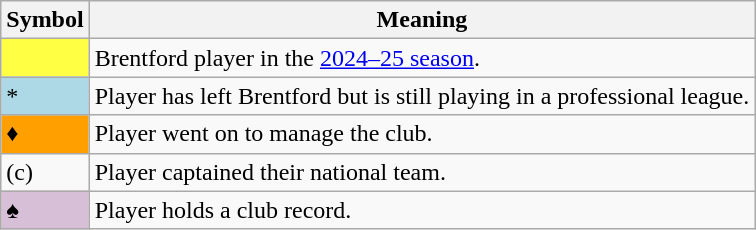<table Class="wikitable">
<tr>
<th>Symbol</th>
<th>Meaning</th>
</tr>
<tr>
<td style="background:#ff4;"></td>
<td>Brentford player in the <a href='#'>2024–25 season</a>.</td>
</tr>
<tr>
<td style="background:lightblue;">*</td>
<td>Player has left Brentford but is still playing in a professional league.</td>
</tr>
<tr>
<td style="background:#ffa000;">♦</td>
<td>Player went on to manage the club.</td>
</tr>
<tr>
<td>(c)</td>
<td>Player captained their national team.</td>
</tr>
<tr>
<td style="background:thistle;">♠</td>
<td>Player holds a club record.</td>
</tr>
</table>
